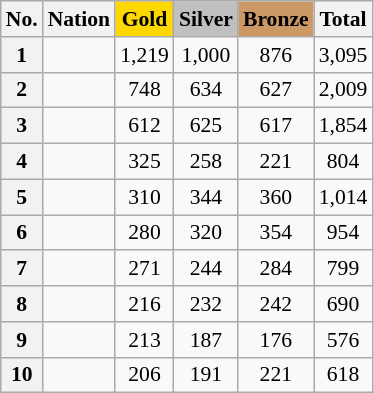<table class="wikitable sortable"  style="font-size:90%; text-align:center;">
<tr>
<th>No.</th>
<th>Nation</th>
<th style="background:gold;">Gold</th>
<th style="background:silver;">Silver</th>
<th style="background:#c96;">Bronze</th>
<th>Total</th>
</tr>
<tr>
<th>1</th>
<td align=left></td>
<td>1,219</td>
<td>1,000</td>
<td>876</td>
<td>3,095</td>
</tr>
<tr>
<th>2</th>
<td align=left></td>
<td>748</td>
<td>634</td>
<td>627</td>
<td>2,009</td>
</tr>
<tr>
<th>3</th>
<td align=left></td>
<td>612</td>
<td>625</td>
<td>617</td>
<td>1,854</td>
</tr>
<tr>
<th>4</th>
<td align="left"></td>
<td>325</td>
<td>258</td>
<td>221</td>
<td>804</td>
</tr>
<tr>
<th>5</th>
<td align="left"></td>
<td>310</td>
<td>344</td>
<td>360</td>
<td>1,014</td>
</tr>
<tr>
<th>6</th>
<td align="left"></td>
<td>280</td>
<td>320</td>
<td>354</td>
<td>954</td>
</tr>
<tr>
<th>7</th>
<td align="left"></td>
<td>271</td>
<td>244</td>
<td>284</td>
<td>799</td>
</tr>
<tr>
<th>8</th>
<td align=left></td>
<td>216</td>
<td>232</td>
<td>242</td>
<td>690</td>
</tr>
<tr>
<th>9</th>
<td align=left></td>
<td>213</td>
<td>187</td>
<td>176</td>
<td>576</td>
</tr>
<tr>
<th>10</th>
<td align=left></td>
<td>206</td>
<td>191</td>
<td>221</td>
<td>618</td>
</tr>
</table>
